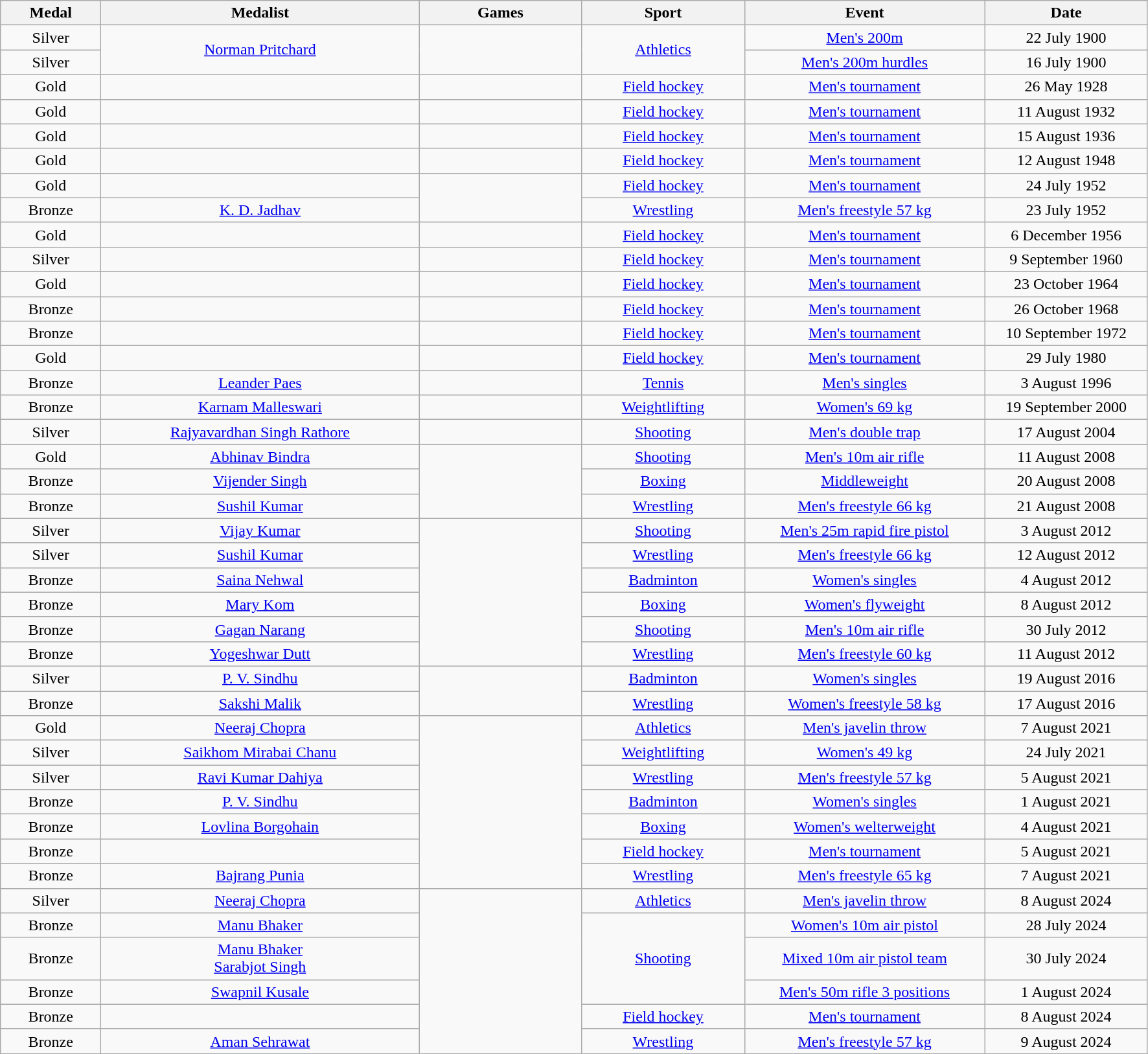<table class="wikitable" style="text-align:center;">
<tr>
<th style="width:6em">Medal</th>
<th style="width:20em">Medalist</th>
<th style="width:10em">Games</th>
<th style="width:10em">Sport</th>
<th style="width:15em">Event</th>
<th style="width:10em">Date</th>
</tr>
<tr>
<td> Silver</td>
<td rowspan=2><a href='#'>Norman Pritchard</a></td>
<td rowspan=2> </td>
<td rowspan=2><a href='#'>Athletics</a></td>
<td><a href='#'>Men's 200m</a></td>
<td>22 July 1900</td>
</tr>
<tr>
<td> Silver</td>
<td><a href='#'>Men's 200m hurdles</a></td>
<td>16 July 1900</td>
</tr>
<tr>
<td> Gold</td>
<td></td>
<td> </td>
<td><a href='#'>Field hockey</a></td>
<td><a href='#'>Men's tournament</a></td>
<td>26 May 1928</td>
</tr>
<tr>
<td> Gold</td>
<td></td>
<td> </td>
<td><a href='#'>Field hockey</a></td>
<td><a href='#'>Men's tournament</a></td>
<td>11 August 1932</td>
</tr>
<tr>
<td> Gold</td>
<td></td>
<td> </td>
<td><a href='#'>Field hockey</a></td>
<td><a href='#'>Men's tournament</a></td>
<td>15 August 1936</td>
</tr>
<tr>
<td> Gold</td>
<td></td>
<td> </td>
<td><a href='#'>Field hockey</a></td>
<td><a href='#'>Men's tournament</a></td>
<td>12 August 1948</td>
</tr>
<tr>
<td> Gold</td>
<td></td>
<td rowspan=2> </td>
<td><a href='#'>Field hockey</a></td>
<td><a href='#'>Men's tournament</a></td>
<td>24 July 1952</td>
</tr>
<tr>
<td> Bronze</td>
<td><a href='#'>K. D. Jadhav</a></td>
<td><a href='#'>Wrestling</a></td>
<td><a href='#'>Men's freestyle 57 kg</a></td>
<td>23 July 1952</td>
</tr>
<tr>
<td> Gold</td>
<td></td>
<td> </td>
<td><a href='#'>Field hockey</a></td>
<td><a href='#'>Men's tournament</a></td>
<td>6 December 1956</td>
</tr>
<tr>
<td> Silver</td>
<td></td>
<td> </td>
<td><a href='#'>Field hockey</a></td>
<td><a href='#'>Men's tournament</a></td>
<td>9 September 1960</td>
</tr>
<tr>
<td> Gold</td>
<td></td>
<td> </td>
<td><a href='#'>Field hockey</a></td>
<td><a href='#'>Men's tournament</a></td>
<td>23 October 1964</td>
</tr>
<tr>
<td> Bronze</td>
<td></td>
<td> </td>
<td><a href='#'>Field hockey</a></td>
<td><a href='#'>Men's tournament</a></td>
<td>26 October 1968</td>
</tr>
<tr>
<td> Bronze</td>
<td></td>
<td> </td>
<td><a href='#'>Field hockey</a></td>
<td><a href='#'>Men's tournament</a></td>
<td>10 September 1972</td>
</tr>
<tr>
<td> Gold</td>
<td></td>
<td> </td>
<td><a href='#'>Field hockey</a></td>
<td><a href='#'>Men's tournament</a></td>
<td>29 July 1980</td>
</tr>
<tr>
<td> Bronze</td>
<td><a href='#'>Leander Paes</a></td>
<td> </td>
<td><a href='#'>Tennis</a></td>
<td><a href='#'>Men's singles</a></td>
<td>3 August 1996</td>
</tr>
<tr>
<td> Bronze</td>
<td><a href='#'>Karnam Malleswari</a></td>
<td> </td>
<td><a href='#'>Weightlifting</a></td>
<td><a href='#'>Women's 69 kg</a></td>
<td>19 September 2000</td>
</tr>
<tr>
<td> Silver</td>
<td><a href='#'>Rajyavardhan Singh Rathore</a></td>
<td> </td>
<td><a href='#'>Shooting</a></td>
<td><a href='#'>Men's double trap</a></td>
<td>17 August 2004</td>
</tr>
<tr>
<td> Gold</td>
<td><a href='#'>Abhinav Bindra</a></td>
<td rowspan=3> </td>
<td><a href='#'>Shooting</a></td>
<td><a href='#'>Men's 10m air rifle</a></td>
<td>11 August 2008</td>
</tr>
<tr>
<td> Bronze</td>
<td><a href='#'>Vijender Singh</a></td>
<td><a href='#'>Boxing</a></td>
<td><a href='#'>Middleweight</a></td>
<td>20 August 2008</td>
</tr>
<tr>
<td> Bronze</td>
<td><a href='#'>Sushil Kumar</a></td>
<td><a href='#'>Wrestling</a></td>
<td><a href='#'>Men's freestyle 66 kg</a></td>
<td>21 August 2008</td>
</tr>
<tr>
<td> Silver</td>
<td><a href='#'>Vijay Kumar</a></td>
<td rowspan=6> </td>
<td><a href='#'>Shooting</a></td>
<td><a href='#'>Men's 25m rapid fire pistol</a></td>
<td>3 August 2012</td>
</tr>
<tr>
<td> Silver</td>
<td><a href='#'>Sushil Kumar</a></td>
<td><a href='#'>Wrestling</a></td>
<td><a href='#'>Men's freestyle 66 kg</a></td>
<td>12 August 2012</td>
</tr>
<tr>
<td> Bronze</td>
<td><a href='#'>Saina Nehwal</a></td>
<td><a href='#'>Badminton</a></td>
<td><a href='#'>Women's singles</a></td>
<td>4 August 2012</td>
</tr>
<tr>
<td> Bronze</td>
<td><a href='#'>Mary Kom</a></td>
<td><a href='#'>Boxing</a></td>
<td><a href='#'>Women's flyweight</a></td>
<td>8 August 2012</td>
</tr>
<tr>
<td> Bronze</td>
<td><a href='#'>Gagan Narang</a></td>
<td><a href='#'>Shooting</a></td>
<td><a href='#'>Men's 10m air rifle</a></td>
<td>30 July 2012</td>
</tr>
<tr>
<td> Bronze</td>
<td><a href='#'>Yogeshwar Dutt</a></td>
<td><a href='#'>Wrestling</a></td>
<td><a href='#'>Men's freestyle 60 kg</a></td>
<td>11 August 2012</td>
</tr>
<tr>
<td> Silver</td>
<td><a href='#'>P. V. Sindhu</a></td>
<td rowspan=2> </td>
<td><a href='#'>Badminton</a></td>
<td><a href='#'>Women's singles</a></td>
<td>19 August 2016</td>
</tr>
<tr>
<td> Bronze</td>
<td><a href='#'>Sakshi Malik</a></td>
<td><a href='#'>Wrestling</a></td>
<td><a href='#'>Women's freestyle 58 kg</a></td>
<td>17 August 2016</td>
</tr>
<tr>
<td> Gold</td>
<td><a href='#'>Neeraj Chopra</a></td>
<td rowspan=7> </td>
<td><a href='#'>Athletics</a></td>
<td><a href='#'>Men's javelin throw</a></td>
<td>7 August 2021</td>
</tr>
<tr>
<td> Silver</td>
<td><a href='#'>Saikhom Mirabai Chanu</a></td>
<td><a href='#'>Weightlifting</a></td>
<td><a href='#'>Women's 49 kg</a></td>
<td>24 July 2021</td>
</tr>
<tr>
<td> Silver</td>
<td><a href='#'>Ravi Kumar Dahiya</a></td>
<td><a href='#'>Wrestling</a></td>
<td><a href='#'>Men's freestyle 57 kg</a></td>
<td>5 August 2021</td>
</tr>
<tr>
<td> Bronze</td>
<td><a href='#'>P. V. Sindhu</a></td>
<td><a href='#'>Badminton</a></td>
<td><a href='#'>Women's singles</a></td>
<td>1 August 2021</td>
</tr>
<tr>
<td> Bronze</td>
<td><a href='#'>Lovlina Borgohain</a></td>
<td><a href='#'>Boxing</a></td>
<td><a href='#'>Women's welterweight</a></td>
<td>4 August 2021</td>
</tr>
<tr>
<td> Bronze</td>
<td><br></td>
<td><a href='#'>Field hockey</a></td>
<td><a href='#'>Men's tournament</a></td>
<td>5 August 2021</td>
</tr>
<tr>
<td> Bronze</td>
<td><a href='#'>Bajrang Punia</a></td>
<td><a href='#'>Wrestling</a></td>
<td><a href='#'>Men's freestyle 65 kg</a></td>
<td>7 August 2021</td>
</tr>
<tr>
<td> Silver</td>
<td><a href='#'>Neeraj Chopra</a></td>
<td rowspan=6> </td>
<td><a href='#'>Athletics</a></td>
<td><a href='#'>Men's javelin throw</a></td>
<td>8 August 2024</td>
</tr>
<tr>
<td> Bronze</td>
<td><a href='#'>Manu Bhaker</a></td>
<td rowspan=3><a href='#'>Shooting</a></td>
<td><a href='#'>Women's 10m air pistol</a></td>
<td>28 July 2024</td>
</tr>
<tr>
<td> Bronze</td>
<td><a href='#'>Manu Bhaker</a><br><a href='#'>Sarabjot Singh</a></td>
<td><a href='#'>Mixed 10m air pistol team</a></td>
<td>30 July 2024</td>
</tr>
<tr>
<td> Bronze</td>
<td><a href='#'>Swapnil Kusale</a></td>
<td><a href='#'>Men's 50m rifle 3 positions</a></td>
<td>1 August 2024</td>
</tr>
<tr>
<td> Bronze</td>
<td></td>
<td><a href='#'>Field hockey</a></td>
<td><a href='#'>Men's tournament</a></td>
<td>8 August 2024</td>
</tr>
<tr>
<td> Bronze</td>
<td><a href='#'>Aman Sehrawat</a></td>
<td><a href='#'>Wrestling</a></td>
<td><a href='#'>Men's freestyle 57 kg</a></td>
<td>9 August 2024</td>
</tr>
<tr>
</tr>
</table>
